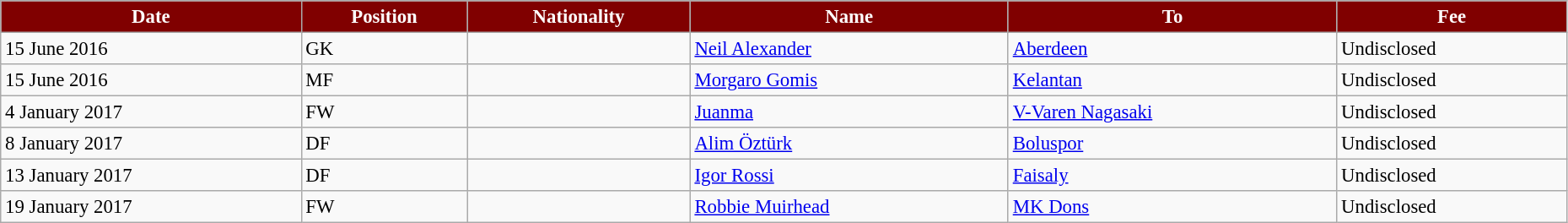<table class="wikitable" style="text-align:left; font-size:95%;width:98%;">
<tr>
<th style="background:maroon; color:white;">Date</th>
<th style="background:maroon; color:white;">Position</th>
<th style="background:maroon; color:white;">Nationality</th>
<th style="background:maroon; color:white;">Name</th>
<th style="background:maroon; color:white;">To</th>
<th style="background:maroon; color:white;">Fee</th>
</tr>
<tr>
<td>15 June 2016</td>
<td>GK</td>
<td></td>
<td><a href='#'>Neil Alexander</a></td>
<td> <a href='#'>Aberdeen</a></td>
<td>Undisclosed</td>
</tr>
<tr>
<td>15 June 2016</td>
<td>MF</td>
<td></td>
<td><a href='#'>Morgaro Gomis</a></td>
<td> <a href='#'>Kelantan</a></td>
<td>Undisclosed</td>
</tr>
<tr>
<td>4 January 2017</td>
<td>FW</td>
<td></td>
<td><a href='#'>Juanma</a></td>
<td> <a href='#'>V-Varen Nagasaki</a></td>
<td>Undisclosed</td>
</tr>
<tr>
<td>8 January 2017</td>
<td>DF</td>
<td></td>
<td><a href='#'>Alim Öztürk</a></td>
<td> <a href='#'>Boluspor</a></td>
<td>Undisclosed</td>
</tr>
<tr>
<td>13 January 2017</td>
<td>DF</td>
<td></td>
<td><a href='#'>Igor Rossi</a></td>
<td> <a href='#'>Faisaly</a></td>
<td>Undisclosed</td>
</tr>
<tr>
<td>19 January 2017</td>
<td>FW</td>
<td></td>
<td><a href='#'>Robbie Muirhead</a></td>
<td> <a href='#'>MK Dons</a></td>
<td>Undisclosed</td>
</tr>
</table>
